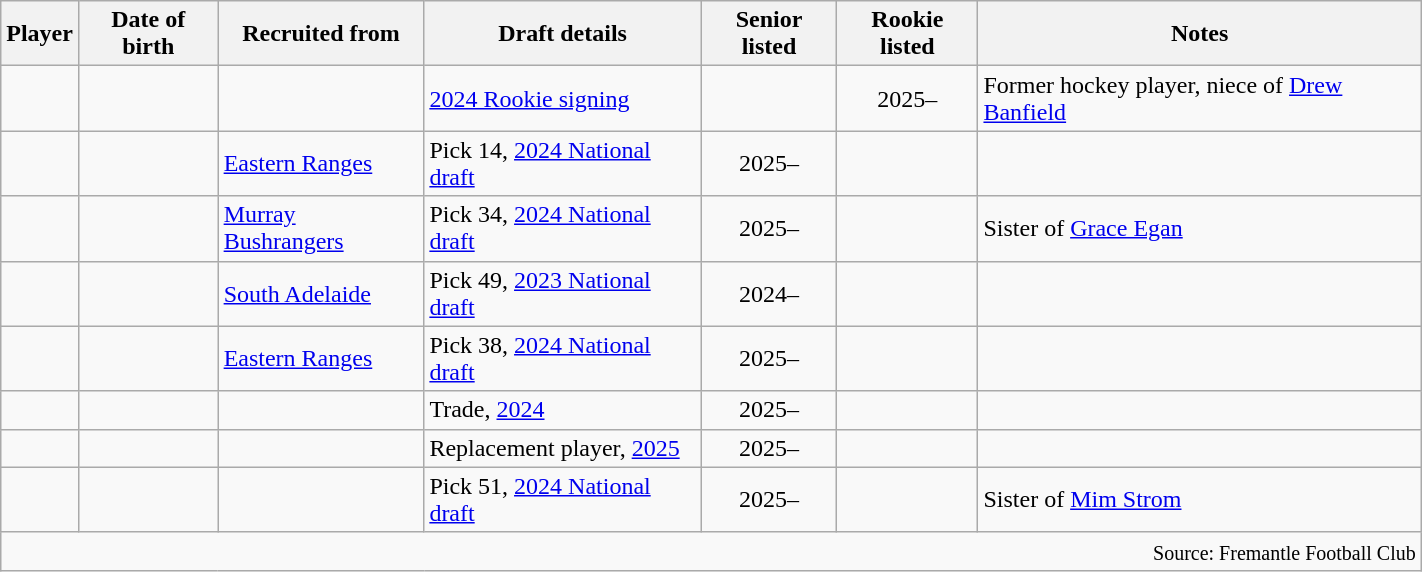<table class="wikitable sortable" style="width:75%; text-align:left">
<tr>
<th>Player</th>
<th>Date of birth</th>
<th>Recruited from</th>
<th>Draft details</th>
<th>Senior listed</th>
<th>Rookie listed</th>
<th>Notes</th>
</tr>
<tr>
<td></td>
<td></td>
<td></td>
<td><a href='#'>2024 Rookie signing</a></td>
<td></td>
<td align=center>2025–</td>
<td>Former hockey player, niece of <a href='#'>Drew Banfield</a></td>
</tr>
<tr>
<td></td>
<td></td>
<td><a href='#'>Eastern Ranges</a></td>
<td>Pick 14, <a href='#'>2024 National draft</a></td>
<td align=center>2025–</td>
<td></td>
<td></td>
</tr>
<tr>
<td></td>
<td></td>
<td><a href='#'>Murray Bushrangers</a></td>
<td>Pick 34, <a href='#'>2024 National draft</a></td>
<td align=center>2025–</td>
<td></td>
<td>Sister of <a href='#'>Grace Egan</a></td>
</tr>
<tr>
<td></td>
<td></td>
<td><a href='#'>South Adelaide</a></td>
<td>Pick 49, <a href='#'>2023 National draft</a></td>
<td align=center>2024–</td>
<td></td>
<td></td>
</tr>
<tr>
<td></td>
<td></td>
<td><a href='#'>Eastern Ranges</a></td>
<td>Pick 38, <a href='#'>2024 National draft</a></td>
<td align=center>2025–</td>
<td></td>
<td></td>
</tr>
<tr>
<td></td>
<td></td>
<td></td>
<td>Trade, <a href='#'>2024</a></td>
<td align=center>2025–</td>
<td></td>
<td></td>
</tr>
<tr>
<td></td>
<td></td>
<td></td>
<td>Replacement player, <a href='#'>2025</a></td>
<td align=center>2025–</td>
<td></td>
<td></td>
</tr>
<tr>
<td></td>
<td></td>
<td></td>
<td>Pick 51, <a href='#'>2024 National draft</a></td>
<td align=center>2025–</td>
<td></td>
<td>Sister of <a href='#'>Mim Strom</a></td>
</tr>
<tr class="sortbottom">
<td colspan="7" style="text-align:right;"><small>Source: Fremantle Football Club </small></td>
</tr>
</table>
